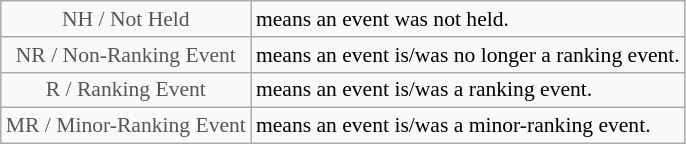<table class="wikitable" style="font-size:90%">
<tr>
<td style="text-align:center; color:#555555;" colspan="4">NH / Not Held</td>
<td>means an event was not held.</td>
</tr>
<tr>
<td style="text-align:center; color:#555555;" colspan="4">NR / Non-Ranking Event</td>
<td>means an event is/was no longer a ranking event.</td>
</tr>
<tr>
<td style="text-align:center; color:#555555;" colspan="4">R / Ranking Event</td>
<td>means an event is/was a ranking event.</td>
</tr>
<tr>
<td style="text-align:center; color:#555555;" colspan="4">MR / Minor-Ranking Event</td>
<td>means an event is/was a minor-ranking event.</td>
</tr>
</table>
